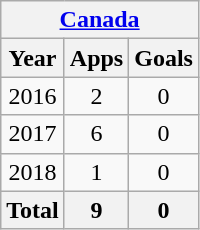<table class="wikitable" style="text-align:center">
<tr>
<th colspan=3><a href='#'>Canada</a></th>
</tr>
<tr>
<th>Year</th>
<th>Apps</th>
<th>Goals</th>
</tr>
<tr>
<td>2016</td>
<td>2</td>
<td>0</td>
</tr>
<tr>
<td>2017</td>
<td>6</td>
<td>0</td>
</tr>
<tr>
<td>2018</td>
<td>1</td>
<td>0</td>
</tr>
<tr>
<th>Total</th>
<th>9</th>
<th>0</th>
</tr>
</table>
